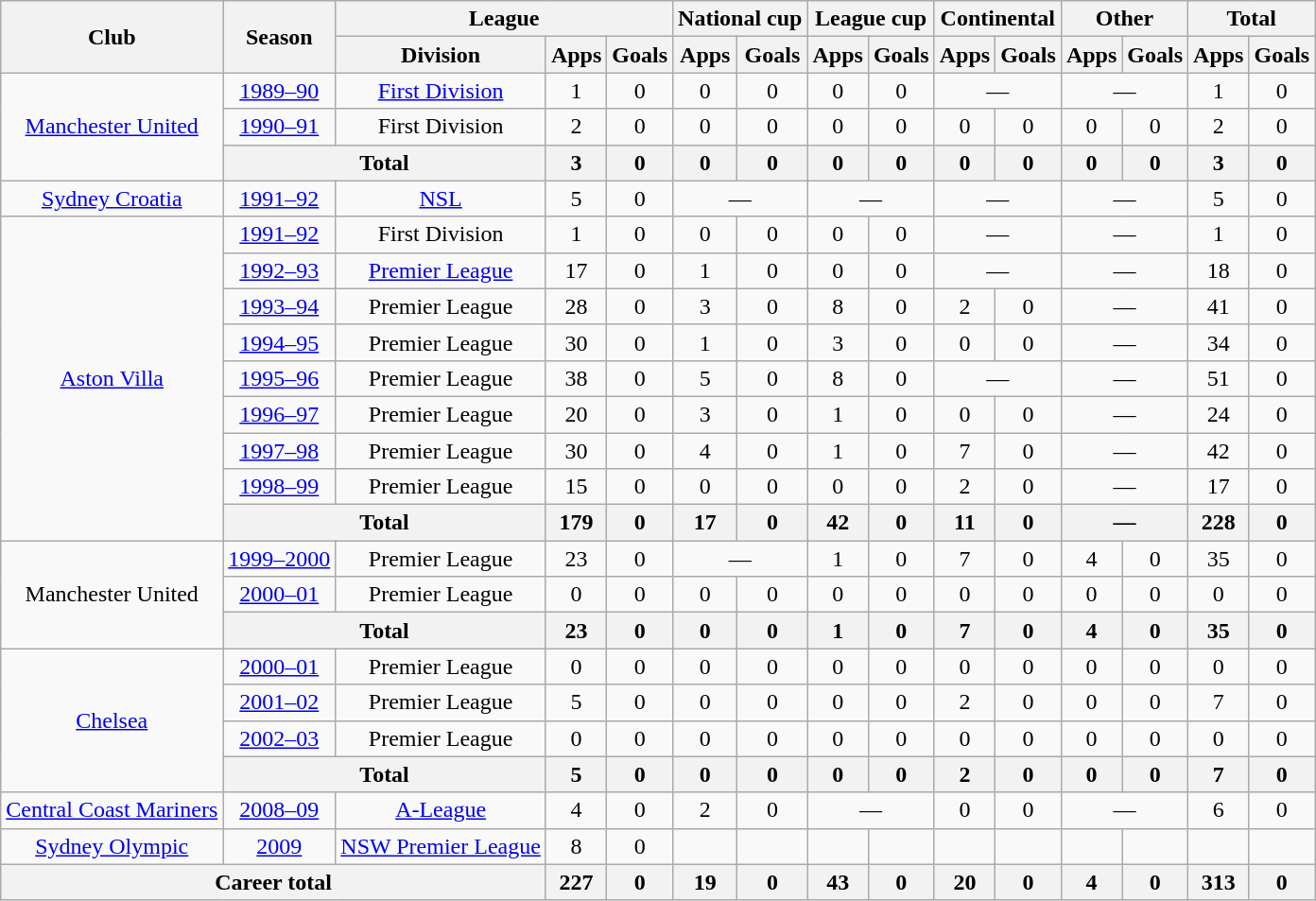<table class="wikitable" style="text-align:center">
<tr>
<th rowspan="2">Club</th>
<th rowspan="2">Season</th>
<th colspan="3">League</th>
<th colspan="2">National cup</th>
<th colspan="2">League cup</th>
<th colspan="2">Continental</th>
<th colspan="2">Other</th>
<th colspan="2">Total</th>
</tr>
<tr>
<th>Division</th>
<th>Apps</th>
<th>Goals</th>
<th>Apps</th>
<th>Goals</th>
<th>Apps</th>
<th>Goals</th>
<th>Apps</th>
<th>Goals</th>
<th>Apps</th>
<th>Goals</th>
<th>Apps</th>
<th>Goals</th>
</tr>
<tr>
<td rowspan="3"><a href='#'>Manchester United</a></td>
<td><a href='#'>1989–90</a></td>
<td><a href='#'>First Division</a></td>
<td>1</td>
<td>0</td>
<td>0</td>
<td>0</td>
<td>0</td>
<td>0</td>
<td colspan="2">—</td>
<td colspan="2">—</td>
<td>1</td>
<td>0</td>
</tr>
<tr>
<td><a href='#'>1990–91</a></td>
<td>First Division</td>
<td>2</td>
<td>0</td>
<td>0</td>
<td>0</td>
<td>0</td>
<td>0</td>
<td>0</td>
<td>0</td>
<td>0</td>
<td>0</td>
<td>2</td>
<td>0</td>
</tr>
<tr>
<th colspan="2">Total</th>
<th>3</th>
<th>0</th>
<th>0</th>
<th>0</th>
<th>0</th>
<th>0</th>
<th>0</th>
<th>0</th>
<th>0</th>
<th>0</th>
<th>3</th>
<th>0</th>
</tr>
<tr>
<td><a href='#'>Sydney Croatia</a></td>
<td><a href='#'>1991–92</a></td>
<td><a href='#'>NSL</a></td>
<td>5</td>
<td>0</td>
<td colspan="2">—</td>
<td colspan="2">—</td>
<td colspan="2">—</td>
<td colspan="2">—</td>
<td>5</td>
<td>0</td>
</tr>
<tr>
<td rowspan="9"><a href='#'>Aston Villa</a></td>
<td><a href='#'>1991–92</a></td>
<td>First Division</td>
<td>1</td>
<td>0</td>
<td>0</td>
<td>0</td>
<td>0</td>
<td>0</td>
<td colspan="2">—</td>
<td colspan="2">—</td>
<td>1</td>
<td>0</td>
</tr>
<tr>
<td><a href='#'>1992–93</a></td>
<td><a href='#'>Premier League</a></td>
<td>17</td>
<td>0</td>
<td>1</td>
<td>0</td>
<td>0</td>
<td>0</td>
<td colspan="2">—</td>
<td colspan="2">—</td>
<td>18</td>
<td>0</td>
</tr>
<tr>
<td><a href='#'>1993–94</a></td>
<td>Premier League</td>
<td>28</td>
<td>0</td>
<td>3</td>
<td>0</td>
<td>8</td>
<td>0</td>
<td>2</td>
<td>0</td>
<td colspan="2">—</td>
<td>41</td>
<td>0</td>
</tr>
<tr>
<td><a href='#'>1994–95</a></td>
<td>Premier League</td>
<td>30</td>
<td>0</td>
<td>1</td>
<td>0</td>
<td>3</td>
<td>0</td>
<td>0</td>
<td>0</td>
<td colspan="2">—</td>
<td>34</td>
<td>0</td>
</tr>
<tr>
<td><a href='#'>1995–96</a></td>
<td>Premier League</td>
<td>38</td>
<td>0</td>
<td>5</td>
<td>0</td>
<td>8</td>
<td>0</td>
<td colspan="2">—</td>
<td colspan="2">—</td>
<td>51</td>
<td>0</td>
</tr>
<tr>
<td><a href='#'>1996–97</a></td>
<td>Premier League</td>
<td>20</td>
<td>0</td>
<td>3</td>
<td>0</td>
<td>1</td>
<td>0</td>
<td>0</td>
<td>0</td>
<td colspan="2">—</td>
<td>24</td>
<td>0</td>
</tr>
<tr>
<td><a href='#'>1997–98</a></td>
<td>Premier League</td>
<td>30</td>
<td>0</td>
<td>4</td>
<td>0</td>
<td>1</td>
<td>0</td>
<td>7</td>
<td>0</td>
<td colspan="2">—</td>
<td>42</td>
<td>0</td>
</tr>
<tr>
<td><a href='#'>1998–99</a></td>
<td>Premier League</td>
<td>15</td>
<td>0</td>
<td>0</td>
<td>0</td>
<td>0</td>
<td>0</td>
<td>2</td>
<td>0</td>
<td colspan="2">—</td>
<td>17</td>
<td>0</td>
</tr>
<tr>
<th colspan="2">Total</th>
<th>179</th>
<th>0</th>
<th>17</th>
<th>0</th>
<th>42</th>
<th>0</th>
<th>11</th>
<th>0</th>
<th colspan="2">—</th>
<th>228</th>
<th>0</th>
</tr>
<tr>
<td rowspan="3">Manchester United</td>
<td><a href='#'>1999–2000</a></td>
<td>Premier League</td>
<td>23</td>
<td>0</td>
<td colspan="2">—</td>
<td>1</td>
<td>0</td>
<td>7</td>
<td>0</td>
<td>4</td>
<td>0</td>
<td>35</td>
<td>0</td>
</tr>
<tr>
<td><a href='#'>2000–01</a></td>
<td>Premier League</td>
<td>0</td>
<td>0</td>
<td>0</td>
<td>0</td>
<td>0</td>
<td>0</td>
<td>0</td>
<td>0</td>
<td>0</td>
<td>0</td>
<td>0</td>
<td>0</td>
</tr>
<tr>
<th colspan="2">Total</th>
<th>23</th>
<th>0</th>
<th>0</th>
<th>0</th>
<th>1</th>
<th>0</th>
<th>7</th>
<th>0</th>
<th>4</th>
<th>0</th>
<th>35</th>
<th>0</th>
</tr>
<tr>
<td rowspan="4"><a href='#'>Chelsea</a></td>
<td><a href='#'>2000–01</a></td>
<td>Premier League</td>
<td>0</td>
<td>0</td>
<td>0</td>
<td>0</td>
<td>0</td>
<td>0</td>
<td>0</td>
<td>0</td>
<td>0</td>
<td>0</td>
<td>0</td>
<td>0</td>
</tr>
<tr>
<td><a href='#'>2001–02</a></td>
<td>Premier League</td>
<td>5</td>
<td>0</td>
<td>0</td>
<td>0</td>
<td>0</td>
<td>0</td>
<td>2</td>
<td>0</td>
<td>0</td>
<td>0</td>
<td>7</td>
<td>0</td>
</tr>
<tr>
<td><a href='#'>2002–03</a></td>
<td>Premier League</td>
<td>0</td>
<td>0</td>
<td>0</td>
<td>0</td>
<td>0</td>
<td>0</td>
<td>0</td>
<td>0</td>
<td>0</td>
<td>0</td>
<td>0</td>
<td>0</td>
</tr>
<tr>
<th colspan="2">Total</th>
<th>5</th>
<th>0</th>
<th>0</th>
<th>0</th>
<th>0</th>
<th>0</th>
<th>2</th>
<th>0</th>
<th>0</th>
<th>0</th>
<th>7</th>
<th>0</th>
</tr>
<tr>
<td><a href='#'>Central Coast Mariners</a></td>
<td><a href='#'>2008–09</a></td>
<td><a href='#'>A-League</a></td>
<td>4</td>
<td>0</td>
<td>2</td>
<td>0</td>
<td colspan="2">—</td>
<td>0</td>
<td>0</td>
<td colspan="2">—</td>
<td>6</td>
<td>0</td>
</tr>
<tr>
<td><a href='#'>Sydney Olympic</a></td>
<td><a href='#'>2009</a></td>
<td><a href='#'>NSW Premier League</a></td>
<td>8</td>
<td>0</td>
<td></td>
<td></td>
<td></td>
<td></td>
<td></td>
<td></td>
<td></td>
<td></td>
<td></td>
<td></td>
</tr>
<tr>
<th colspan="3">Career total</th>
<th>227</th>
<th>0</th>
<th>19</th>
<th>0</th>
<th>43</th>
<th>0</th>
<th>20</th>
<th>0</th>
<th>4</th>
<th>0</th>
<th>313</th>
<th>0</th>
</tr>
</table>
